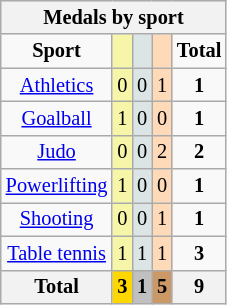<table class=wikitable style="font-size:85%">
<tr bgcolor=efefef>
<th colspan=7>Medals by sport</th>
</tr>
<tr align=center>
<td><strong>Sport</strong></td>
<td bgcolor=f7f6a8></td>
<td bgcolor=dce5e5></td>
<td bgcolor=ffdab9></td>
<td><strong>Total</strong></td>
</tr>
<tr align=center>
<td><a href='#'>Athletics</a></td>
<td style="background:#F7F6A8;">0</td>
<td style="background:#DCE5E5;">0</td>
<td style="background:#FFDAB9;">1</td>
<td><strong>1</strong></td>
</tr>
<tr align=center>
<td><a href='#'>Goalball</a></td>
<td style="background:#F7F6A8;">1</td>
<td style="background:#DCE5E5;">0</td>
<td style="background:#FFDAB9;">0</td>
<td><strong>1</strong></td>
</tr>
<tr align=center>
<td><a href='#'>Judo</a></td>
<td style="background:#F7F6A8;">0</td>
<td style="background:#DCE5E5;">0</td>
<td style="background:#FFDAB9;">2</td>
<td><strong>2</strong></td>
</tr>
<tr align=center>
<td><a href='#'>Powerlifting</a></td>
<td style="background:#F7F6A8;">1</td>
<td style="background:#DCE5E5;">0</td>
<td style="background:#FFDAB9;">0</td>
<td><strong>1</strong></td>
</tr>
<tr align=center>
<td><a href='#'>Shooting</a></td>
<td style="background:#F7F6A8;">0</td>
<td style="background:#DCE5E5;">0</td>
<td style="background:#FFDAB9;">1</td>
<td><strong>1</strong></td>
</tr>
<tr align=center>
<td><a href='#'>Table tennis</a></td>
<td style="background:#F7F6A8;">1</td>
<td style="background:#DCE5E5;">1</td>
<td style="background:#FFDAB9;">1</td>
<td><strong>3</strong></td>
</tr>
<tr align=center>
<th>Total</th>
<th style="background:gold;">3</th>
<th style="background:silver;">1</th>
<th style="background:#c96;">5</th>
<th>9</th>
</tr>
</table>
